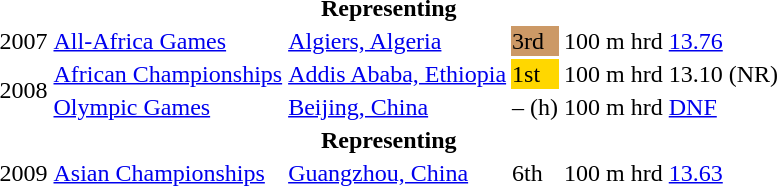<table>
<tr>
<th colspan="6">Representing </th>
</tr>
<tr>
<td>2007</td>
<td><a href='#'>All-Africa Games</a></td>
<td><a href='#'>Algiers, Algeria</a></td>
<td bgcolor="cc9966">3rd</td>
<td>100 m hrd</td>
<td><a href='#'>13.76</a></td>
</tr>
<tr>
<td rowspan=2>2008</td>
<td><a href='#'>African Championships</a></td>
<td><a href='#'>Addis Ababa, Ethiopia</a></td>
<td bgcolor="gold">1st</td>
<td>100 m hrd</td>
<td>13.10 (NR)</td>
</tr>
<tr>
<td><a href='#'>Olympic Games</a></td>
<td><a href='#'>Beijing, China</a></td>
<td>– (h)</td>
<td>100 m hrd</td>
<td><a href='#'>DNF</a></td>
</tr>
<tr>
<th colspan="6">Representing </th>
</tr>
<tr>
<td>2009</td>
<td><a href='#'>Asian Championships</a></td>
<td><a href='#'>Guangzhou, China</a></td>
<td>6th</td>
<td>100 m hrd</td>
<td><a href='#'>13.63</a></td>
</tr>
</table>
